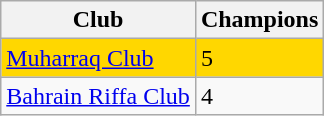<table class="wikitable sortable">
<tr>
<th>Club</th>
<th>Champions</th>
</tr>
<tr ! style="background:gold;">
<td><a href='#'>Muharraq Club</a></td>
<td>5</td>
</tr>
<tr>
<td><a href='#'>Bahrain Riffa Club</a></td>
<td>4</td>
</tr>
</table>
